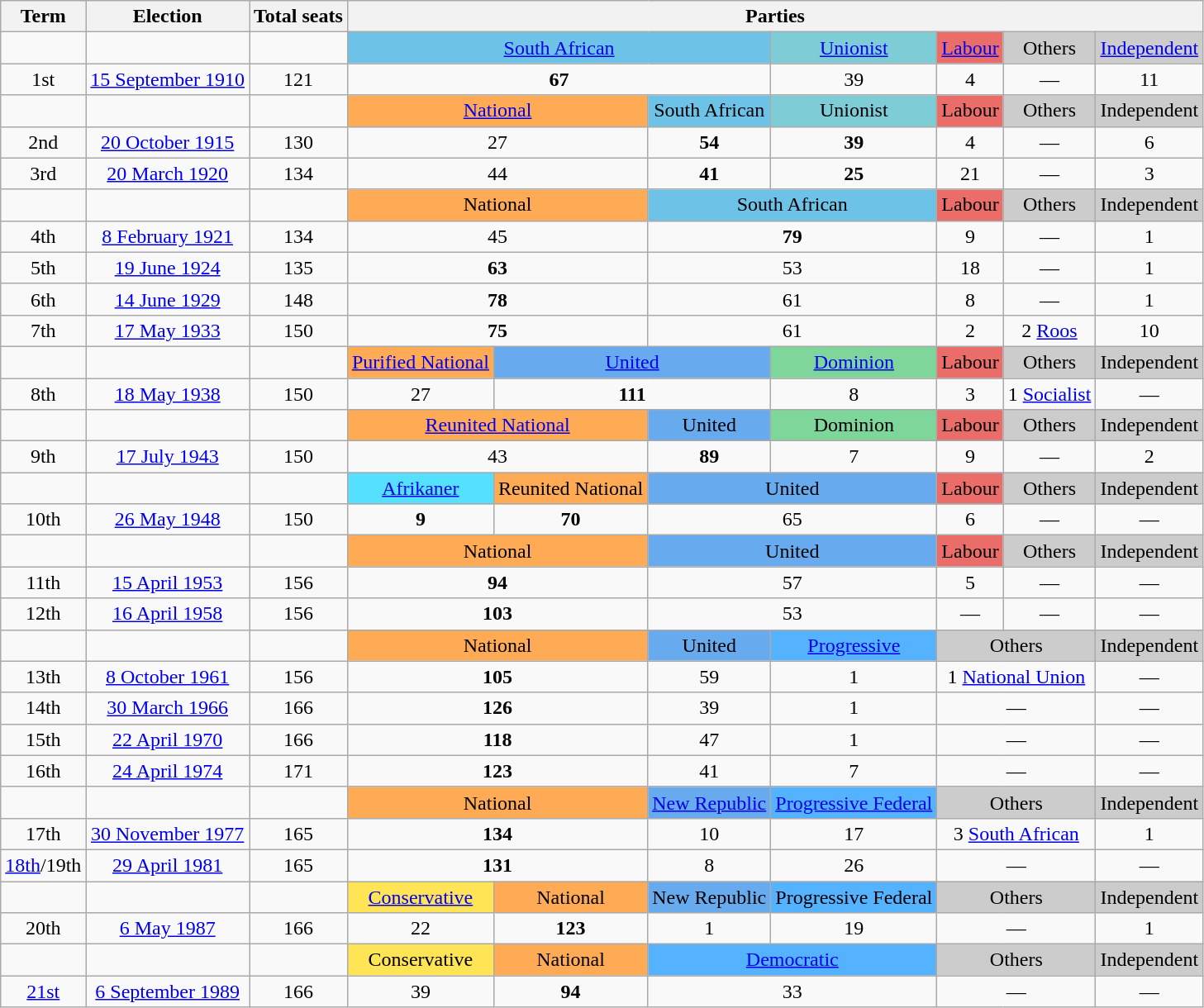<table class="wikitable" style="text-align:center">
<tr>
<th>Term</th>
<th>Election</th>
<th>Total seats</th>
<th colspan=7>Parties</th>
</tr>
<tr>
<td></td>
<td></td>
<td></td>
<td style="background-color:#6dc3e7" colspan=3><a href='#'>South African</a></td>
<td style="background-color:#7eccd6"><a href='#'>Unionist</a></td>
<td style="background-color:#ea6d6a"><a href='#'>Labour</a></td>
<td style="background-color:#cccccc">Others</td>
<td style="background-color:#cccccc"><a href='#'>Independent</a></td>
</tr>
<tr>
<td>1st</td>
<td><a href='#'>15 September 1910</a></td>
<td>121</td>
<td colspan=3><strong>67</strong></td>
<td>39</td>
<td>4</td>
<td>—</td>
<td>11</td>
</tr>
<tr>
<td></td>
<td></td>
<td></td>
<td style="background-color:#ffaa55" colspan=2><a href='#'>National</a></td>
<td style="background-color:#6dc3e7">South African</td>
<td style="background-color:#7eccd6">Unionist</td>
<td style="background-color:#ea6d6a">Labour</td>
<td style="background-color:#cccccc">Others</td>
<td style="background-color:#cccccc">Independent</td>
</tr>
<tr>
<td>2nd</td>
<td><a href='#'>20 October 1915</a></td>
<td>130</td>
<td colspan=2>27</td>
<td><strong>54</strong></td>
<td><strong>39</strong></td>
<td>4</td>
<td>—</td>
<td>6</td>
</tr>
<tr>
<td>3rd</td>
<td><a href='#'>20 March 1920</a></td>
<td>134</td>
<td colspan=2>44</td>
<td><strong>41</strong></td>
<td><strong>25</strong></td>
<td>21</td>
<td>—</td>
<td>3</td>
</tr>
<tr>
<td></td>
<td></td>
<td></td>
<td style="background-color:#ffaa55" colspan=2>National</td>
<td style="background-color:#6dc3e7" colspan=2>South African</td>
<td style="background-color:#ea6d6a">Labour</td>
<td style="background-color:#cccccc">Others</td>
<td style="background-color:#cccccc">Independent</td>
</tr>
<tr>
<td>4th</td>
<td><a href='#'>8 February 1921</a></td>
<td>134</td>
<td colspan=2>45</td>
<td colspan=2><strong>79</strong></td>
<td>9</td>
<td>—</td>
<td>1</td>
</tr>
<tr>
<td>5th</td>
<td><a href='#'>19 June 1924</a></td>
<td>135</td>
<td colspan=2><strong>63</strong></td>
<td colspan="2">53</td>
<td>18</td>
<td>—</td>
<td>1</td>
</tr>
<tr>
<td>6th</td>
<td><a href='#'>14 June 1929</a></td>
<td>148</td>
<td colspan=2><strong>78</strong></td>
<td colspan="2">61</td>
<td>8</td>
<td>—</td>
<td>1</td>
</tr>
<tr>
<td>7th</td>
<td><a href='#'>17 May 1933</a></td>
<td>150</td>
<td colspan=2><strong>75</strong></td>
<td colspan="2">61</td>
<td>2</td>
<td>2 <a href='#'>Roos</a></td>
<td>10</td>
</tr>
<tr>
<td></td>
<td></td>
<td></td>
<td style="background-color:#ffaa55"><a href='#'>Purified National</a></td>
<td style="background-color:#67aaed" colspan=2><a href='#'>United</a></td>
<td style="background-color:#7ed69b"><a href='#'>Dominion</a></td>
<td style="background-color:#ea6d6a">Labour</td>
<td style="background-color:#cccccc">Others</td>
<td style="background-color:#cccccc">Independent</td>
</tr>
<tr>
<td>8th</td>
<td><a href='#'>18 May 1938</a></td>
<td>150</td>
<td>27</td>
<td colspan=2><strong>111</strong></td>
<td>8</td>
<td>3</td>
<td>1 <a href='#'>Socialist</a></td>
<td>—</td>
</tr>
<tr>
<td></td>
<td></td>
<td></td>
<td style="background-color:#ffaa55" colspan=2><a href='#'>Reunited National</a></td>
<td style="background-color:#67aaed">United</td>
<td style="background-color:#7ed69b">Dominion</td>
<td style="background-color:#ea6d6a">Labour</td>
<td style="background-color:#cccccc">Others</td>
<td style="background-color:#cccccc">Independent</td>
</tr>
<tr>
<td>9th</td>
<td><a href='#'>17 July 1943</a></td>
<td>150</td>
<td colspan=2>43</td>
<td><strong>89</strong></td>
<td>7</td>
<td>9</td>
<td>—</td>
<td>2</td>
</tr>
<tr>
<td></td>
<td></td>
<td></td>
<td style="background-color:#55e0ff"><a href='#'>Afrikaner</a></td>
<td style="background-color:#ffaa55">Reunited National</td>
<td style="background-color:#67aaed" colspan=2>United</td>
<td style="background-color:#ea6d6a">Labour</td>
<td style="background-color:#cccccc">Others</td>
<td style="background-color:#cccccc">Independent</td>
</tr>
<tr>
<td>10th</td>
<td><a href='#'>26 May 1948</a></td>
<td>150</td>
<td><strong>9</strong></td>
<td><strong>70</strong></td>
<td colspan="2">65</td>
<td>6</td>
<td>—</td>
<td>—</td>
</tr>
<tr>
<td></td>
<td></td>
<td></td>
<td style="background-color:#ffaa55" colspan=2>National</td>
<td style="background-color:#67aaed" colspan=2>United</td>
<td style="background-color:#ea6d6a">Labour</td>
<td style="background-color:#cccccc">Others</td>
<td style="background-color:#cccccc">Independent</td>
</tr>
<tr>
<td>11th</td>
<td><a href='#'>15 April 1953</a></td>
<td>156</td>
<td colspan=2><strong>94</strong></td>
<td colspan="2">57</td>
<td>5</td>
<td>—</td>
<td>—</td>
</tr>
<tr>
<td>12th</td>
<td><a href='#'>16 April 1958</a></td>
<td>156</td>
<td colspan=2><strong>103</strong></td>
<td colspan="2">53</td>
<td>—</td>
<td>—</td>
<td>—</td>
</tr>
<tr>
<td></td>
<td></td>
<td></td>
<td style="background-color:#ffaa55" colspan=2>National</td>
<td style="background-color:#67aaed">United</td>
<td style="background-color:#55b2ff"><a href='#'>Progressive</a></td>
<td style="background-color:#cccccc" colspan=2>Others</td>
<td style="background-color:#cccccc">Independent</td>
</tr>
<tr>
<td>13th</td>
<td><a href='#'>8 October 1961</a></td>
<td>156</td>
<td colspan=2><strong>105</strong></td>
<td>59</td>
<td>1</td>
<td colspan=2>1 <a href='#'>National Union</a></td>
<td>—</td>
</tr>
<tr>
<td>14th</td>
<td><a href='#'>30 March 1966</a></td>
<td>166</td>
<td colspan=2><strong>126</strong></td>
<td>39</td>
<td>1</td>
<td colspan=2>—</td>
<td>—</td>
</tr>
<tr>
<td>15th</td>
<td><a href='#'>22 April 1970</a></td>
<td>166</td>
<td colspan=2><strong>118</strong></td>
<td>47</td>
<td>1</td>
<td colspan=2>—</td>
<td>—</td>
</tr>
<tr>
<td>16th</td>
<td><a href='#'>24 April 1974</a></td>
<td>171</td>
<td colspan=2><strong>123</strong></td>
<td>41</td>
<td>7</td>
<td colspan=2>—</td>
<td>—</td>
</tr>
<tr>
<td></td>
<td></td>
<td></td>
<td style="background-color:#ffaa55" colspan=2>National</td>
<td style="background-color:#67aaed"><a href='#'>New Republic</a></td>
<td style="background-color:#55b2ff"><a href='#'>Progressive Federal</a></td>
<td style="background-color:#cccccc" colspan=2>Others</td>
<td style="background-color:#cccccc">Independent</td>
</tr>
<tr>
<td>17th</td>
<td><a href='#'>30 November 1977</a></td>
<td>165</td>
<td colspan=2><strong>134</strong></td>
<td>10</td>
<td>17</td>
<td colspan=2>3 <a href='#'>South African</a></td>
<td>1</td>
</tr>
<tr>
<td><a href='#'>18th</a>/19th</td>
<td><a href='#'>29 April 1981</a></td>
<td>165</td>
<td colspan=2><strong>131</strong></td>
<td>8</td>
<td>26</td>
<td colspan=2>—</td>
<td>—</td>
</tr>
<tr>
<td></td>
<td></td>
<td></td>
<td style="background-color:#ffe455"><a href='#'>Conservative</a></td>
<td style="background-color:#ffaa55">National</td>
<td style="background-color:#67aaed">New Republic</td>
<td style="background-color:#55b2ff">Progressive Federal</td>
<td style="background-color:#cccccc" colspan=2>Others</td>
<td style="background-color:#cccccc">Independent</td>
</tr>
<tr>
<td>20th</td>
<td><a href='#'>6 May 1987</a></td>
<td>166</td>
<td>22</td>
<td><strong>123</strong></td>
<td>1</td>
<td>19</td>
<td colspan=2>—</td>
<td>1</td>
</tr>
<tr>
<td></td>
<td></td>
<td></td>
<td style="background-color:#ffe455">Conservative</td>
<td style="background-color:#ffaa55">National</td>
<td style="background-color:#55b2ff" colspan=2><a href='#'>Democratic</a></td>
<td style="background-color:#cccccc" colspan=2>Others</td>
<td style="background-color:#cccccc">Independent</td>
</tr>
<tr>
<td><a href='#'>21st</a></td>
<td><a href='#'>6 September 1989</a></td>
<td>166</td>
<td>39</td>
<td><strong>94</strong></td>
<td colspan="2">33</td>
<td colspan=2>—</td>
<td>—</td>
</tr>
</table>
